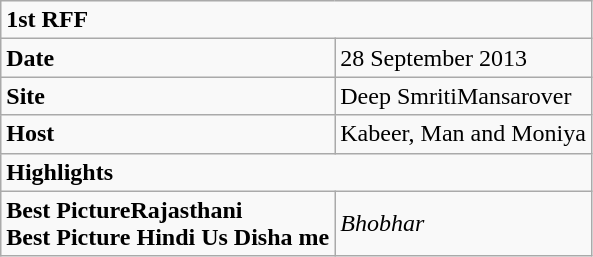<table class="wikitable">
<tr>
<td colspan="2"><strong>1st RFF</strong></td>
</tr>
<tr>
<td><strong>Date</strong></td>
<td>28 September 2013</td>
</tr>
<tr>
<td><strong>Site</strong></td>
<td>Deep SmritiMansarover</td>
</tr>
<tr>
<td><strong>Host</strong></td>
<td>Kabeer, Man and Moniya</td>
</tr>
<tr>
<td colspan="2"><strong>Highlights</strong></td>
</tr>
<tr>
<td><strong>Best PictureRajasthani</strong><br><strong>Best Picture Hindi                Us Disha me</strong></td>
<td><em>Bhobhar</em></td>
</tr>
</table>
